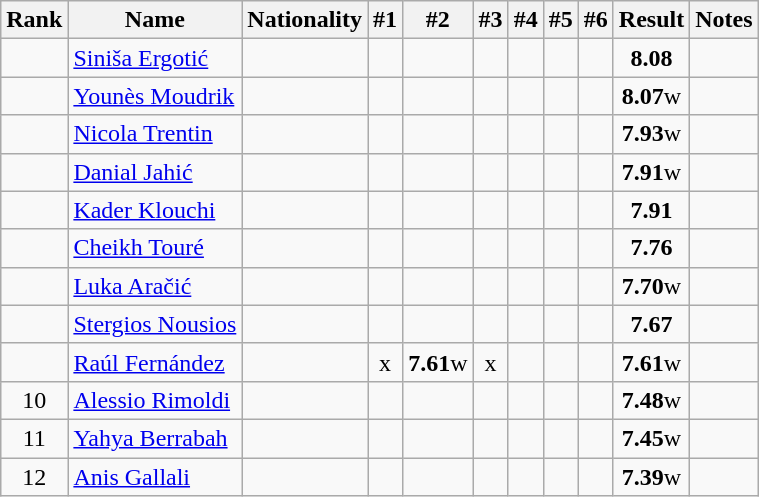<table class="wikitable sortable" style="text-align:center">
<tr>
<th>Rank</th>
<th>Name</th>
<th>Nationality</th>
<th>#1</th>
<th>#2</th>
<th>#3</th>
<th>#4</th>
<th>#5</th>
<th>#6</th>
<th>Result</th>
<th>Notes</th>
</tr>
<tr>
<td></td>
<td align=left><a href='#'>Siniša Ergotić</a></td>
<td align=left></td>
<td></td>
<td></td>
<td></td>
<td></td>
<td></td>
<td></td>
<td><strong>8.08</strong></td>
<td></td>
</tr>
<tr>
<td></td>
<td align=left><a href='#'>Younès Moudrik</a></td>
<td align=left></td>
<td></td>
<td></td>
<td></td>
<td></td>
<td></td>
<td></td>
<td><strong>8.07</strong>w</td>
<td></td>
</tr>
<tr>
<td></td>
<td align=left><a href='#'>Nicola Trentin</a></td>
<td align=left></td>
<td></td>
<td></td>
<td></td>
<td></td>
<td></td>
<td></td>
<td><strong>7.93</strong>w</td>
<td></td>
</tr>
<tr>
<td></td>
<td align=left><a href='#'>Danial Jahić</a></td>
<td align=left></td>
<td></td>
<td></td>
<td></td>
<td></td>
<td></td>
<td></td>
<td><strong>7.91</strong>w</td>
<td></td>
</tr>
<tr>
<td></td>
<td align=left><a href='#'>Kader Klouchi</a></td>
<td align=left></td>
<td></td>
<td></td>
<td></td>
<td></td>
<td></td>
<td></td>
<td><strong>7.91</strong></td>
<td></td>
</tr>
<tr>
<td></td>
<td align=left><a href='#'>Cheikh Touré</a></td>
<td align=left></td>
<td></td>
<td></td>
<td></td>
<td></td>
<td></td>
<td></td>
<td><strong>7.76</strong></td>
<td></td>
</tr>
<tr>
<td></td>
<td align=left><a href='#'>Luka Aračić</a></td>
<td align=left></td>
<td></td>
<td></td>
<td></td>
<td></td>
<td></td>
<td></td>
<td><strong>7.70</strong>w</td>
<td></td>
</tr>
<tr>
<td></td>
<td align=left><a href='#'>Stergios Nousios</a></td>
<td align=left></td>
<td></td>
<td></td>
<td></td>
<td></td>
<td></td>
<td></td>
<td><strong>7.67</strong></td>
<td></td>
</tr>
<tr>
<td></td>
<td align=left><a href='#'>Raúl Fernández</a></td>
<td align=left></td>
<td>x</td>
<td><strong>7.61</strong>w</td>
<td>x</td>
<td></td>
<td></td>
<td></td>
<td><strong>7.61</strong>w</td>
<td></td>
</tr>
<tr>
<td>10</td>
<td align=left><a href='#'>Alessio Rimoldi</a></td>
<td align=left></td>
<td></td>
<td></td>
<td></td>
<td></td>
<td></td>
<td></td>
<td><strong>7.48</strong>w</td>
<td></td>
</tr>
<tr>
<td>11</td>
<td align=left><a href='#'>Yahya Berrabah</a></td>
<td align=left></td>
<td></td>
<td></td>
<td></td>
<td></td>
<td></td>
<td></td>
<td><strong>7.45</strong>w</td>
<td></td>
</tr>
<tr>
<td>12</td>
<td align=left><a href='#'>Anis Gallali</a></td>
<td align=left></td>
<td></td>
<td></td>
<td></td>
<td></td>
<td></td>
<td></td>
<td><strong>7.39</strong>w</td>
<td></td>
</tr>
</table>
